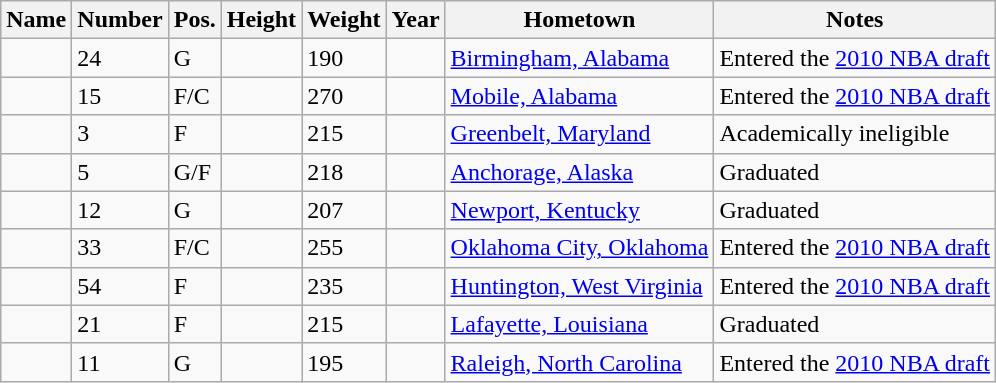<table class="wikitable sortable">
<tr>
<th>Name</th>
<th>Number</th>
<th>Pos.</th>
<th>Height</th>
<th>Weight</th>
<th>Year</th>
<th>Hometown</th>
<th class="unsortable">Notes</th>
</tr>
<tr>
<td></td>
<td>24</td>
<td>G</td>
<td></td>
<td>190</td>
<td></td>
<td><a href='#'>Birmingham, Alabama</a></td>
<td>Entered the <a href='#'>2010 NBA draft</a></td>
</tr>
<tr>
<td></td>
<td>15</td>
<td>F/C</td>
<td></td>
<td>270</td>
<td></td>
<td><a href='#'>Mobile, Alabama</a></td>
<td>Entered the <a href='#'>2010 NBA draft</a></td>
</tr>
<tr>
<td></td>
<td>3</td>
<td>F</td>
<td></td>
<td>215</td>
<td></td>
<td><a href='#'>Greenbelt, Maryland</a></td>
<td>Academically ineligible</td>
</tr>
<tr>
<td></td>
<td>5</td>
<td>G/F</td>
<td></td>
<td>218</td>
<td></td>
<td><a href='#'>Anchorage, Alaska</a></td>
<td>Graduated</td>
</tr>
<tr>
<td></td>
<td>12</td>
<td>G</td>
<td></td>
<td>207</td>
<td></td>
<td><a href='#'>Newport, Kentucky</a></td>
<td>Graduated</td>
</tr>
<tr>
<td></td>
<td>33</td>
<td>F/C</td>
<td></td>
<td>255</td>
<td></td>
<td><a href='#'>Oklahoma City, Oklahoma</a></td>
<td>Entered the <a href='#'>2010 NBA draft</a></td>
</tr>
<tr>
<td></td>
<td>54</td>
<td>F</td>
<td></td>
<td>235</td>
<td></td>
<td><a href='#'>Huntington, West Virginia</a></td>
<td>Entered the <a href='#'>2010 NBA draft</a></td>
</tr>
<tr>
<td></td>
<td>21</td>
<td>F</td>
<td></td>
<td>215</td>
<td></td>
<td><a href='#'>Lafayette, Louisiana</a></td>
<td>Graduated</td>
</tr>
<tr>
<td></td>
<td>11</td>
<td>G</td>
<td></td>
<td>195</td>
<td></td>
<td><a href='#'>Raleigh, North Carolina</a></td>
<td>Entered the <a href='#'>2010 NBA draft</a></td>
</tr>
</table>
